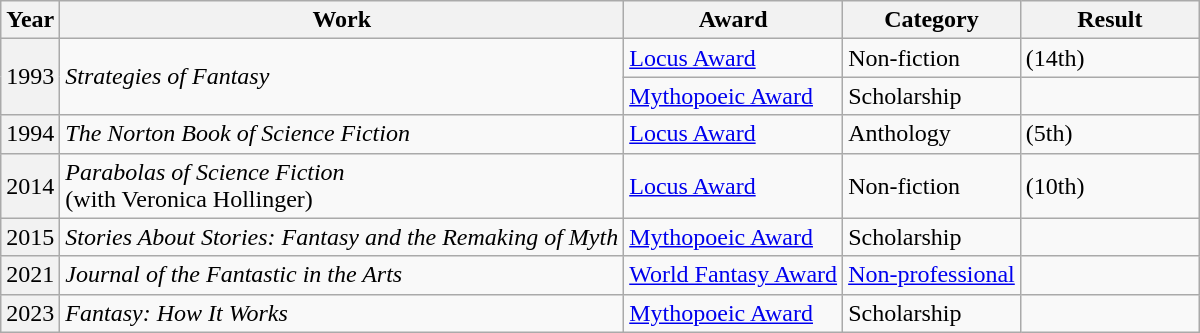<table class="wikitable sortable">
<tr>
<th>Year</th>
<th>Work</th>
<th>Award</th>
<th>Category</th>
<th style="min-width: 7em">Result</th>
</tr>
<tr>
<th rowspan=2 style="font-weight: normal">1993</th>
<td rowspan=2><em>Strategies of Fantasy</em></td>
<td><a href='#'>Locus Award</a></td>
<td>Non-fiction</td>
<td> (14th)</td>
</tr>
<tr>
<td><a href='#'>Mythopoeic Award</a></td>
<td>Scholarship</td>
<td></td>
</tr>
<tr>
<th style="font-weight: normal">1994</th>
<td><em>The Norton Book of Science Fiction</em></td>
<td><a href='#'>Locus Award</a></td>
<td>Anthology</td>
<td> (5th)</td>
</tr>
<tr>
<th style="font-weight: normal">2014</th>
<td><em>Parabolas of Science Fiction</em><br>(with Veronica Hollinger)</td>
<td><a href='#'>Locus Award</a></td>
<td>Non-fiction</td>
<td> (10th)</td>
</tr>
<tr>
<th style="font-weight: normal">2015</th>
<td><em>Stories About Stories: Fantasy and the Remaking of Myth</em></td>
<td><a href='#'>Mythopoeic Award</a></td>
<td>Scholarship</td>
<td></td>
</tr>
<tr>
<th style="font-weight: normal">2021</th>
<td><em>Journal of the Fantastic in the Arts</em></td>
<td><a href='#'>World Fantasy Award</a></td>
<td><a href='#'>Non-professional</a></td>
<td></td>
</tr>
<tr>
<th style="font-weight: normal">2023</th>
<td><em>Fantasy: How It Works</em></td>
<td><a href='#'>Mythopoeic Award</a></td>
<td>Scholarship</td>
<td></td>
</tr>
</table>
